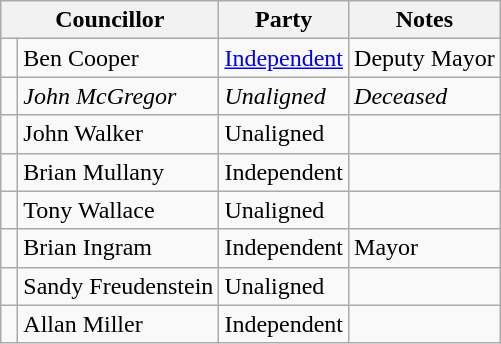<table class="wikitable">
<tr>
<th colspan="2">Councillor</th>
<th>Party</th>
<th>Notes</th>
</tr>
<tr>
<td> </td>
<td>Ben Cooper</td>
<td><a href='#'>Independent</a></td>
<td>Deputy Mayor</td>
</tr>
<tr>
<td> </td>
<td><em>John McGregor</em></td>
<td><em>Unaligned</em></td>
<td><em>Deceased</em></td>
</tr>
<tr>
<td> </td>
<td>John Walker</td>
<td>Unaligned</td>
<td></td>
</tr>
<tr>
<td> </td>
<td>Brian Mullany</td>
<td>Independent</td>
<td></td>
</tr>
<tr>
<td> </td>
<td>Tony Wallace</td>
<td>Unaligned</td>
<td></td>
</tr>
<tr>
<td> </td>
<td>Brian Ingram</td>
<td>Independent</td>
<td>Mayor</td>
</tr>
<tr>
<td> </td>
<td>Sandy Freudenstein</td>
<td>Unaligned</td>
<td></td>
</tr>
<tr>
<td> </td>
<td>Allan Miller</td>
<td>Independent</td>
<td></td>
</tr>
</table>
